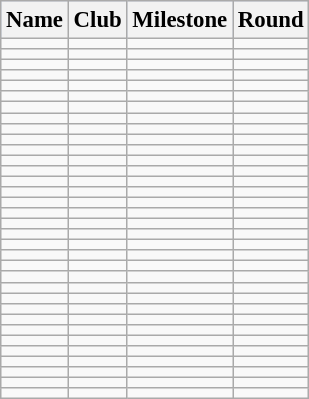<table class="wikitable sortable" style="text-align:left; font-size:95%; ">
<tr style="background:#C1D8FF;">
<th>Name</th>
<th>Club</th>
<th>Milestone</th>
<th>Round</th>
</tr>
<tr>
<td></td>
<td></td>
<td></td>
<td></td>
</tr>
<tr>
<td></td>
<td></td>
<td></td>
<td></td>
</tr>
<tr>
<td></td>
<td></td>
<td></td>
<td></td>
</tr>
<tr>
<td></td>
<td></td>
<td></td>
<td></td>
</tr>
<tr>
<td></td>
<td></td>
<td></td>
<td></td>
</tr>
<tr>
<td></td>
<td></td>
<td></td>
<td></td>
</tr>
<tr>
<td></td>
<td></td>
<td></td>
<td></td>
</tr>
<tr>
<td></td>
<td></td>
<td></td>
<td></td>
</tr>
<tr>
<td></td>
<td></td>
<td></td>
<td></td>
</tr>
<tr>
<td></td>
<td></td>
<td></td>
<td></td>
</tr>
<tr>
<td></td>
<td></td>
<td></td>
<td></td>
</tr>
<tr>
<td></td>
<td></td>
<td></td>
<td></td>
</tr>
<tr>
<td></td>
<td></td>
<td></td>
<td></td>
</tr>
<tr>
<td></td>
<td></td>
<td></td>
<td></td>
</tr>
<tr>
<td></td>
<td></td>
<td></td>
<td></td>
</tr>
<tr>
<td></td>
<td></td>
<td></td>
<td></td>
</tr>
<tr>
<td></td>
<td></td>
<td></td>
<td></td>
</tr>
<tr>
<td></td>
<td></td>
<td></td>
<td></td>
</tr>
<tr>
<td></td>
<td></td>
<td></td>
<td></td>
</tr>
<tr>
<td></td>
<td></td>
<td></td>
<td></td>
</tr>
<tr>
<td></td>
<td></td>
<td></td>
<td></td>
</tr>
<tr>
<td></td>
<td></td>
<td></td>
<td></td>
</tr>
<tr>
<td></td>
<td></td>
<td></td>
<td></td>
</tr>
<tr>
<td></td>
<td></td>
<td></td>
<td></td>
</tr>
<tr>
<td></td>
<td></td>
<td></td>
<td></td>
</tr>
<tr>
<td></td>
<td></td>
<td></td>
<td></td>
</tr>
<tr>
<td></td>
<td></td>
<td></td>
<td></td>
</tr>
<tr>
<td></td>
<td></td>
<td></td>
<td></td>
</tr>
<tr>
<td></td>
<td></td>
<td></td>
<td></td>
</tr>
<tr>
<td></td>
<td></td>
<td></td>
<td></td>
</tr>
<tr>
<td></td>
<td></td>
<td></td>
<td></td>
</tr>
<tr>
<td></td>
<td></td>
<td></td>
<td></td>
</tr>
<tr>
<td></td>
<td></td>
<td></td>
<td></td>
</tr>
<tr>
<td></td>
<td></td>
<td></td>
<td></td>
</tr>
</table>
